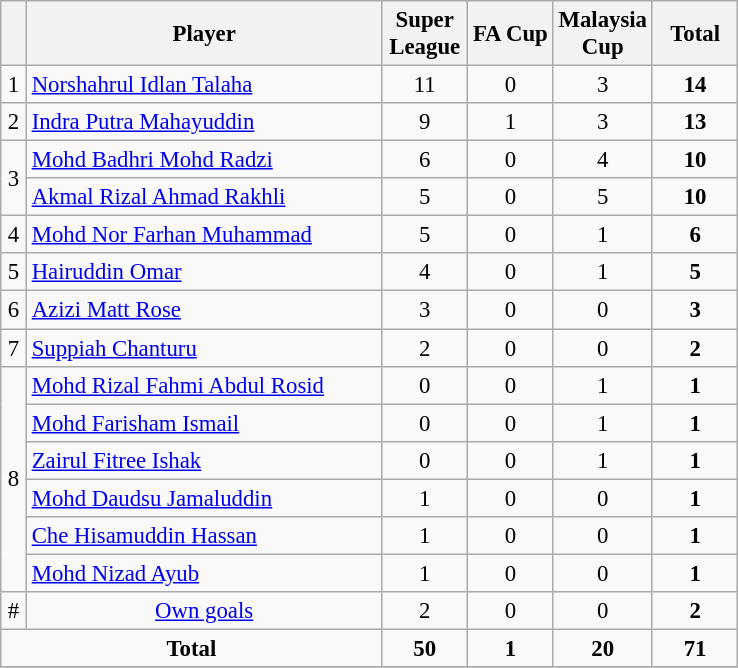<table class="wikitable sortable" style="font-size: 95%; text-align: center;">
<tr>
<th width=10></th>
<th width=230>Player</th>
<th width=50>Super League</th>
<th width=50>FA Cup</th>
<th width=50>Malaysia Cup</th>
<th width=50>Total</th>
</tr>
<tr>
<td align=center rowspan=1>1</td>
<td align=left>  <a href='#'>Norshahrul Idlan Talaha</a></td>
<td align=center>11</td>
<td align=center>0</td>
<td align=center>3</td>
<td align=center><strong>14</strong></td>
</tr>
<tr>
<td align=center rowspan=1>2</td>
<td align=left>  <a href='#'>Indra Putra Mahayuddin</a></td>
<td align=center>9</td>
<td align=center>1</td>
<td align=center>3</td>
<td align=center><strong>13</strong></td>
</tr>
<tr>
<td align=center rowspan=2>3</td>
<td align=left>  <a href='#'>Mohd Badhri Mohd Radzi</a></td>
<td align=center>6</td>
<td align=center>0</td>
<td align=center>4</td>
<td align=center><strong>10</strong></td>
</tr>
<tr>
<td align=left>  <a href='#'>Akmal Rizal Ahmad Rakhli</a></td>
<td align=center>5</td>
<td align=center>0</td>
<td align=center>5</td>
<td align=center><strong>10</strong></td>
</tr>
<tr>
<td align=center rowspan=1>4</td>
<td align=left>  <a href='#'>Mohd Nor Farhan Muhammad</a></td>
<td align=center>5</td>
<td align=center>0</td>
<td align=center>1</td>
<td align=center><strong>6</strong></td>
</tr>
<tr>
<td align=center rowspan=1>5</td>
<td align=left>  <a href='#'>Hairuddin Omar</a></td>
<td align=center>4</td>
<td align=center>0</td>
<td align=center>1</td>
<td align=center><strong>5</strong></td>
</tr>
<tr>
<td align=center rowspan=1>6</td>
<td align=left>  <a href='#'>Azizi Matt Rose</a></td>
<td align=center>3</td>
<td align=center>0</td>
<td align=center>0</td>
<td align=center><strong>3</strong></td>
</tr>
<tr>
<td align=center rowspan=1>7</td>
<td align=left>  <a href='#'>Suppiah Chanturu</a></td>
<td align=center>2</td>
<td align=center>0</td>
<td align=center>0</td>
<td align=center><strong>2</strong></td>
</tr>
<tr>
<td align=center rowspan=6>8</td>
<td align=left>  <a href='#'>Mohd Rizal Fahmi Abdul Rosid</a></td>
<td align=center>0</td>
<td align=center>0</td>
<td align=center>1</td>
<td align=center><strong>1</strong></td>
</tr>
<tr>
<td align=left>  <a href='#'>Mohd Farisham Ismail</a></td>
<td align=center>0</td>
<td align=center>0</td>
<td align=center>1</td>
<td align=center><strong>1</strong></td>
</tr>
<tr>
<td align=left>  <a href='#'>Zairul Fitree Ishak</a></td>
<td align=center>0</td>
<td align=center>0</td>
<td align=center>1</td>
<td align=center><strong>1</strong></td>
</tr>
<tr>
<td align=left>  <a href='#'>Mohd Daudsu Jamaluddin</a></td>
<td align=center>1</td>
<td align=center>0</td>
<td align=center>0</td>
<td align=center><strong>1</strong></td>
</tr>
<tr>
<td align=left>  <a href='#'>Che Hisamuddin Hassan</a></td>
<td align=center>1</td>
<td align=center>0</td>
<td align=center>0</td>
<td align=center><strong>1</strong></td>
</tr>
<tr>
<td align=left>  <a href='#'>Mohd Nizad Ayub</a></td>
<td align=center>1</td>
<td align=center>0</td>
<td align=center>0</td>
<td align=center><strong>1</strong></td>
</tr>
<tr>
<td>#</td>
<td colspan="1"><a href='#'>Own goals</a></td>
<td>2</td>
<td>0</td>
<td>0</td>
<td><strong>2</strong></td>
</tr>
<tr>
<td colspan=2><strong>Total</strong></td>
<td align=center><strong>50</strong></td>
<td align=center><strong>1</strong></td>
<td align=center><strong>20</strong></td>
<td align=center><strong>71</strong></td>
</tr>
<tr>
</tr>
</table>
